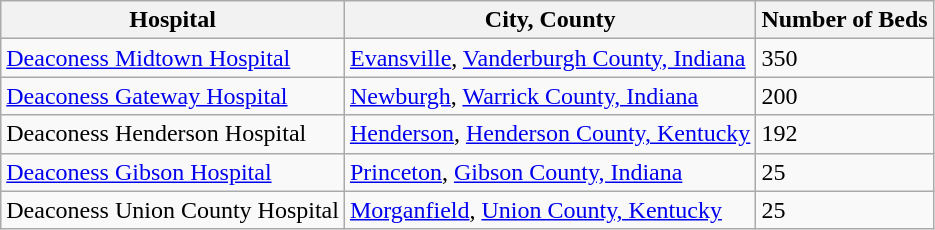<table class="wikitable sortable">
<tr>
<th>Hospital</th>
<th>City, County</th>
<th>Number of Beds</th>
</tr>
<tr>
<td><a href='#'>Deaconess Midtown Hospital</a></td>
<td><a href='#'>Evansville</a>, <a href='#'>Vanderburgh County, Indiana</a></td>
<td>350</td>
</tr>
<tr>
<td><a href='#'>Deaconess Gateway Hospital</a></td>
<td><a href='#'>Newburgh</a>, <a href='#'>Warrick County, Indiana</a></td>
<td>200</td>
</tr>
<tr>
<td>Deaconess Henderson Hospital</td>
<td><a href='#'>Henderson</a>, <a href='#'>Henderson County, Kentucky</a></td>
<td>192</td>
</tr>
<tr>
<td><a href='#'>Deaconess Gibson Hospital</a></td>
<td><a href='#'>Princeton</a>, <a href='#'>Gibson County, Indiana</a></td>
<td>25</td>
</tr>
<tr>
<td>Deaconess Union County Hospital</td>
<td><a href='#'>Morganfield</a>, <a href='#'>Union County, Kentucky</a></td>
<td>25</td>
</tr>
</table>
